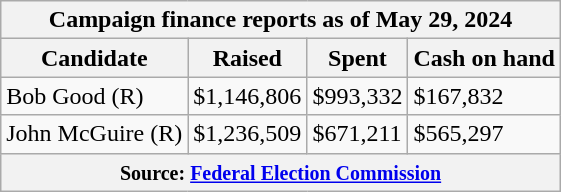<table class="wikitable sortable">
<tr>
<th colspan="4">Campaign finance reports as of May 29, 2024</th>
</tr>
<tr style="text-align:center;">
<th>Candidate</th>
<th>Raised</th>
<th>Spent</th>
<th>Cash on hand</th>
</tr>
<tr>
<td>Bob Good (R)</td>
<td>$1,146,806</td>
<td>$993,332</td>
<td>$167,832</td>
</tr>
<tr>
<td>John McGuire (R)</td>
<td>$1,236,509</td>
<td>$671,211</td>
<td>$565,297</td>
</tr>
<tr>
<th colspan="4"><small>Source: <a href='#'>Federal Election Commission</a></small></th>
</tr>
</table>
